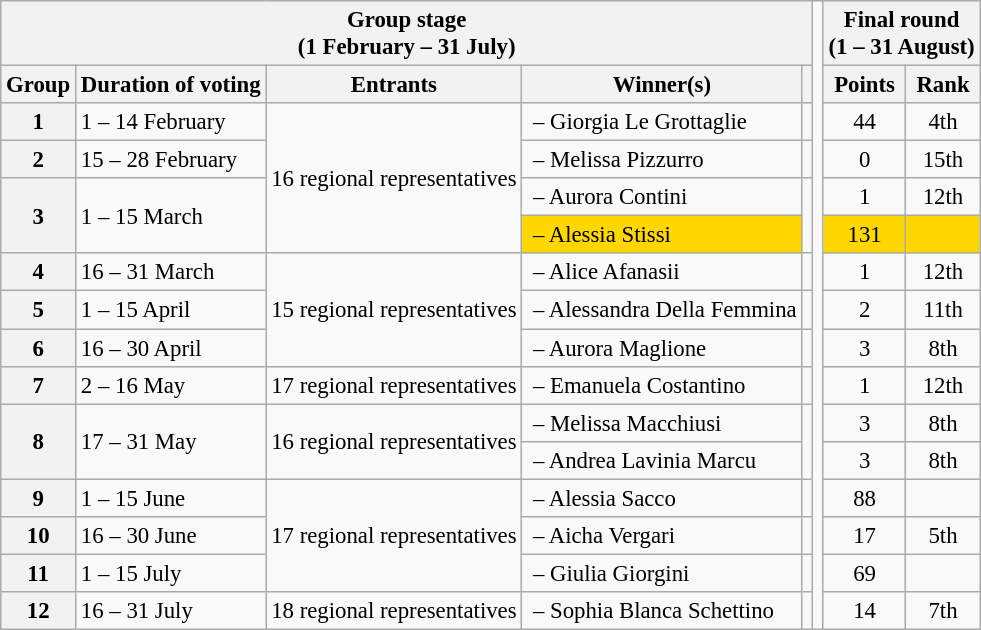<table class="wikitable" style="font-size: 95%";>
<tr>
<th colspan=5>Group stage<br>(1 February – 31 July)</th>
<td rowspan=16></td>
<th colspan=2>Final round<br>(1 – 31 August)</th>
</tr>
<tr>
<th>Group</th>
<th>Duration of voting</th>
<th>Entrants</th>
<th>Winner(s)</th>
<th></th>
<th>Points</th>
<th class=sortable>Rank</th>
</tr>
<tr>
<th>1</th>
<td>1 – 14 February</td>
<td align=center rowspan=4>16 regional representatives</td>
<td><strong></strong> – Giorgia Le Grottaglie</td>
<td align=center></td>
<td align=center>44</td>
<td align=center>4th</td>
</tr>
<tr>
<th>2</th>
<td>15 – 28 February</td>
<td><strong></strong> – Melissa Pizzurro</td>
<td align=center></td>
<td align=center>0</td>
<td align=center>15th</td>
</tr>
<tr>
<th rowspan=2>3</th>
<td rowspan=2>1 – 15 March</td>
<td><strong></strong> – Aurora Contini</td>
<td align=center rowspan=2></td>
<td align=center>1</td>
<td align=center>12th</td>
</tr>
<tr bgcolor=gold>
<td><strong></strong> – Alessia Stissi</td>
<td align=center>131</td>
<td align=center></td>
</tr>
<tr>
<th>4</th>
<td>16 – 31 March</td>
<td rowspan=3>15 regional representatives</td>
<td><strong></strong> – Alice Afanasii</td>
<td align=center></td>
<td align=center>1</td>
<td align=center>12th</td>
</tr>
<tr>
<th>5</th>
<td>1 – 15 April</td>
<td><strong></strong> – Alessandra Della Femmina</td>
<td align=center></td>
<td align=center>2</td>
<td align=center>11th</td>
</tr>
<tr>
<th>6</th>
<td>16 – 30 April</td>
<td><strong></strong> – Aurora Maglione</td>
<td align=center></td>
<td align=center>3</td>
<td align=center>8th</td>
</tr>
<tr>
<th>7</th>
<td>2 – 16 May</td>
<td>17 regional representatives</td>
<td><strong></strong> – Emanuela Costantino</td>
<td align=center></td>
<td align=center>1</td>
<td align=center>12th</td>
</tr>
<tr>
<th rowspan=2>8</th>
<td rowspan=2>17 – 31 May</td>
<td rowspan=2>16 regional representatives</td>
<td><strong></strong> – Melissa Macchiusi</td>
<td align=center rowspan=2></td>
<td align=center>3</td>
<td align=center>8th</td>
</tr>
<tr>
<td><strong></strong> – Andrea Lavinia Marcu</td>
<td align=center>3</td>
<td align=center>8th</td>
</tr>
<tr>
<th>9</th>
<td>1 – 15 June</td>
<td rowspan=3>17 regional representatives</td>
<td><strong></strong> – Alessia Sacco</td>
<td align=center></td>
<td align=center>88</td>
<td align=center></td>
</tr>
<tr>
<th>10</th>
<td>16 – 30 June</td>
<td><strong></strong> – Aicha Vergari</td>
<td align=center></td>
<td align=center>17</td>
<td align=center>5th</td>
</tr>
<tr>
<th>11</th>
<td>1 – 15 July</td>
<td><strong></strong> – Giulia Giorgini</td>
<td align=center></td>
<td align=center>69</td>
<td align=center></td>
</tr>
<tr>
<th>12</th>
<td>16 – 31 July</td>
<td align=center>18 regional representatives</td>
<td><strong></strong> – Sophia Blanca Schettino</td>
<td align=center></td>
<td align=center>14</td>
<td align=center>7th</td>
</tr>
</table>
